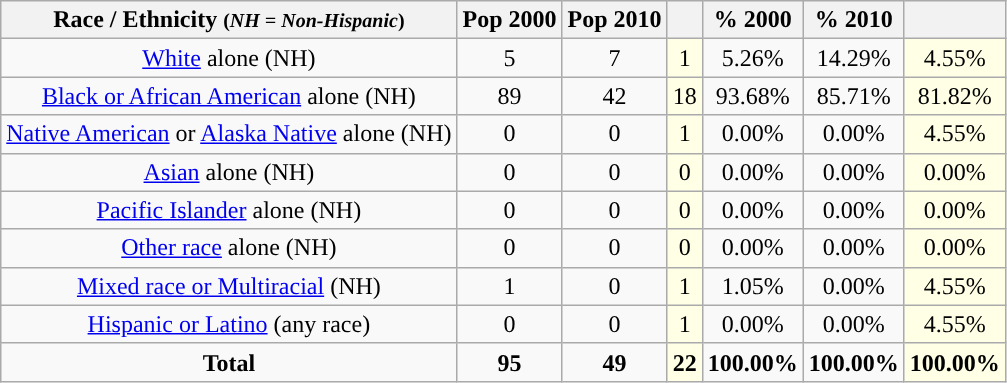<table class="wikitable" style="text-align:center;">
<tr>
<th>Race / Ethnicity <small>(<em>NH = Non-Hispanic</em>)</small></th>
<th>Pop 2000</th>
<th>Pop 2010</th>
<th></th>
<th>% 2000</th>
<th>% 2010</th>
<th></th>
</tr>
<tr>
<td><a href='#'>White</a> alone (NH)</td>
<td>5</td>
<td>7</td>
<td style='background: #ffffe6;'>1</td>
<td>5.26%</td>
<td>14.29%</td>
<td style='background: #ffffe6;'>4.55%</td>
</tr>
<tr>
<td><a href='#'>Black or African American</a> alone (NH)</td>
<td>89</td>
<td>42</td>
<td style='background: #ffffe6;'>18</td>
<td>93.68%</td>
<td>85.71%</td>
<td style='background: #ffffe6;'>81.82%</td>
</tr>
<tr>
<td><a href='#'>Native American</a> or <a href='#'>Alaska Native</a> alone (NH)</td>
<td>0</td>
<td>0</td>
<td style='background: #ffffe6;'>1</td>
<td>0.00%</td>
<td>0.00%</td>
<td style='background: #ffffe6;'>4.55%</td>
</tr>
<tr>
<td><a href='#'>Asian</a> alone (NH)</td>
<td>0</td>
<td>0</td>
<td style='background: #ffffe6;'>0</td>
<td>0.00%</td>
<td>0.00%</td>
<td style='background: #ffffe6;'>0.00%</td>
</tr>
<tr>
<td><a href='#'>Pacific Islander</a> alone (NH)</td>
<td>0</td>
<td>0</td>
<td style='background: #ffffe6;'>0</td>
<td>0.00%</td>
<td>0.00%</td>
<td style='background: #ffffe6;'>0.00%</td>
</tr>
<tr>
<td><a href='#'>Other race</a> alone (NH)</td>
<td>0</td>
<td>0</td>
<td style='background: #ffffe6;'>0</td>
<td>0.00%</td>
<td>0.00%</td>
<td style='background: #ffffe6;'>0.00%</td>
</tr>
<tr>
<td><a href='#'>Mixed race or Multiracial</a> (NH)</td>
<td>1</td>
<td>0</td>
<td style='background: #ffffe6;'>1</td>
<td>1.05%</td>
<td>0.00%</td>
<td style='background: #ffffe6;'>4.55%</td>
</tr>
<tr>
<td><a href='#'>Hispanic or Latino</a> (any race)</td>
<td>0</td>
<td>0</td>
<td style='background: #ffffe6;'>1</td>
<td>0.00%</td>
<td>0.00%</td>
<td style='background: #ffffe6;'>4.55%</td>
</tr>
<tr>
<td><strong>Total</strong></td>
<td><strong>95</strong></td>
<td><strong>49</strong></td>
<td style='background: #ffffe6;'><strong>22</strong></td>
<td><strong>100.00%</strong></td>
<td><strong>100.00%</strong></td>
<td style='background: #ffffe6;'><strong>100.00%</strong></td>
</tr>
</table>
